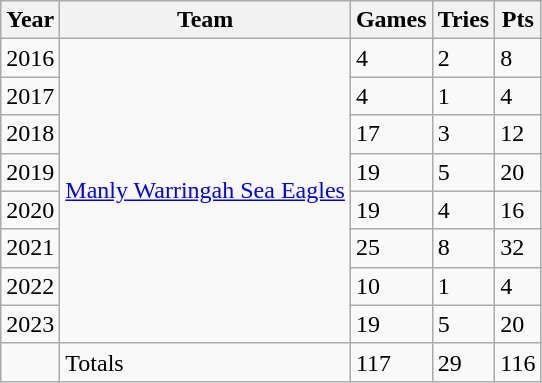<table class="wikitable">
<tr>
<th>Year</th>
<th>Team</th>
<th>Games</th>
<th>Tries</th>
<th>Pts</th>
</tr>
<tr>
<td>2016</td>
<td rowspan="8"> <a href='#'>Manly Warringah Sea Eagles</a></td>
<td>4</td>
<td>2</td>
<td>8</td>
</tr>
<tr>
<td>2017</td>
<td>4</td>
<td>1</td>
<td>4</td>
</tr>
<tr>
<td>2018</td>
<td>17</td>
<td>3</td>
<td>12</td>
</tr>
<tr>
<td>2019</td>
<td>19</td>
<td>5</td>
<td>20</td>
</tr>
<tr>
<td>2020</td>
<td>19</td>
<td>4</td>
<td>16</td>
</tr>
<tr>
<td>2021</td>
<td>25</td>
<td>8</td>
<td>32</td>
</tr>
<tr>
<td>2022</td>
<td>10</td>
<td>1</td>
<td>4</td>
</tr>
<tr>
<td>2023</td>
<td>19</td>
<td>5</td>
<td>20</td>
</tr>
<tr>
<td></td>
<td>Totals</td>
<td>117</td>
<td>29</td>
<td>116</td>
</tr>
</table>
